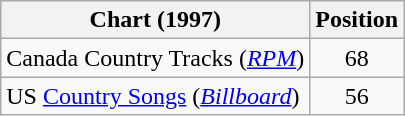<table class="wikitable sortable">
<tr>
<th scope="col">Chart (1997)</th>
<th scope="col">Position</th>
</tr>
<tr>
<td>Canada Country Tracks (<em><a href='#'>RPM</a></em>)</td>
<td align="center">68</td>
</tr>
<tr>
<td>US <a href='#'>Country Songs</a> (<em><a href='#'>Billboard</a></em>)</td>
<td align="center">56</td>
</tr>
</table>
